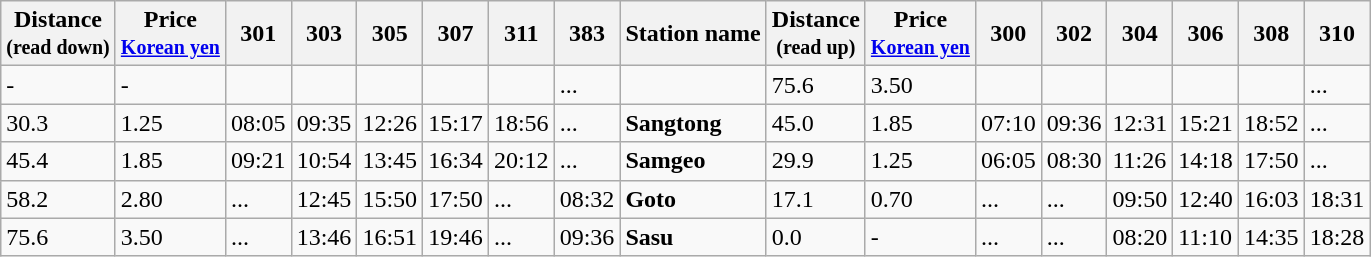<table class="wikitable">
<tr>
<th>Distance<br><small>(read down)</small></th>
<th>Price<br><small><a href='#'>Korean yen</a></small></th>
<th><strong>301</strong></th>
<th><strong>303</strong></th>
<th><strong>305</strong></th>
<th><strong>307</strong></th>
<th><strong>311</strong></th>
<th><strong>383</strong></th>
<th>Station name</th>
<th>Distance<br><small>(read up)</small></th>
<th>Price<br><small><a href='#'>Korean yen</a></small></th>
<th><strong>300</strong></th>
<th><strong>302</strong></th>
<th><strong>304</strong></th>
<th><strong>306</strong></th>
<th><strong>308</strong></th>
<th><strong>310</strong></th>
</tr>
<tr>
<td>-</td>
<td>-</td>
<td></td>
<td></td>
<td></td>
<td></td>
<td></td>
<td>...</td>
<td></td>
<td>75.6</td>
<td>3.50</td>
<td></td>
<td></td>
<td></td>
<td></td>
<td></td>
<td>...</td>
</tr>
<tr>
<td>30.3</td>
<td>1.25</td>
<td>08:05</td>
<td>09:35</td>
<td>12:26</td>
<td>15:17</td>
<td>18:56</td>
<td>...</td>
<td><strong>Sangtong</strong></td>
<td>45.0</td>
<td>1.85</td>
<td>07:10</td>
<td>09:36</td>
<td>12:31</td>
<td>15:21</td>
<td>18:52</td>
<td>...</td>
</tr>
<tr>
<td>45.4</td>
<td>1.85</td>
<td>09:21</td>
<td>10:54</td>
<td>13:45</td>
<td>16:34</td>
<td>20:12</td>
<td>...</td>
<td><strong>Samgeo</strong></td>
<td>29.9</td>
<td>1.25</td>
<td>06:05</td>
<td>08:30</td>
<td>11:26</td>
<td>14:18</td>
<td>17:50</td>
<td>...</td>
</tr>
<tr>
<td>58.2</td>
<td>2.80</td>
<td>...</td>
<td>12:45</td>
<td>15:50</td>
<td>17:50</td>
<td>...</td>
<td>08:32</td>
<td><strong>Goto</strong></td>
<td>17.1</td>
<td>0.70</td>
<td>...</td>
<td>...</td>
<td>09:50</td>
<td>12:40</td>
<td>16:03</td>
<td>18:31</td>
</tr>
<tr>
<td>75.6</td>
<td>3.50</td>
<td>...</td>
<td>13:46</td>
<td>16:51</td>
<td>19:46</td>
<td>...</td>
<td>09:36</td>
<td><strong>Sasu</strong></td>
<td>0.0</td>
<td>-</td>
<td>...</td>
<td>...</td>
<td>08:20</td>
<td>11:10</td>
<td>14:35</td>
<td>18:28</td>
</tr>
</table>
